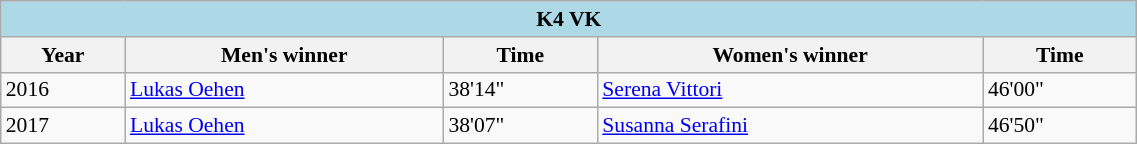<table class="wikitable" width=60% style="font-size:90%; text-align:left;">
<tr>
<td align=center colspan=5 bgcolor=lightblue><strong>K4 VK</strong></td>
</tr>
<tr>
<th>Year</th>
<th>Men's winner</th>
<th>Time</th>
<th>Women's winner</th>
<th>Time</th>
</tr>
<tr>
<td>2016</td>
<td> <a href='#'>Lukas Oehen</a></td>
<td>38'14"</td>
<td> <a href='#'>Serena Vittori</a></td>
<td>46'00"</td>
</tr>
<tr>
<td>2017</td>
<td> <a href='#'>Lukas Oehen</a></td>
<td>38'07"</td>
<td> <a href='#'>Susanna Serafini</a></td>
<td>46'50"</td>
</tr>
</table>
